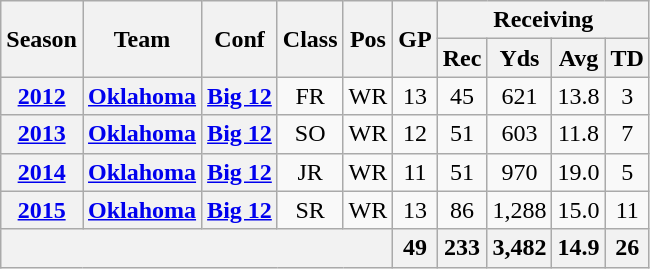<table class="wikitable" style="text-align: center;">
<tr>
<th rowspan="2">Season</th>
<th rowspan="2">Team</th>
<th rowspan="2">Conf</th>
<th rowspan="2">Class</th>
<th rowspan="2">Pos</th>
<th rowspan="2">GP</th>
<th colspan="4">Receiving</th>
</tr>
<tr>
<th>Rec</th>
<th>Yds</th>
<th>Avg</th>
<th>TD</th>
</tr>
<tr>
<th><a href='#'>2012</a></th>
<th><a href='#'>Oklahoma</a></th>
<th><a href='#'>Big 12</a></th>
<td>FR</td>
<td>WR</td>
<td>13</td>
<td>45</td>
<td>621</td>
<td>13.8</td>
<td>3</td>
</tr>
<tr>
<th><a href='#'>2013</a></th>
<th><a href='#'>Oklahoma</a></th>
<th><a href='#'>Big 12</a></th>
<td>SO</td>
<td>WR</td>
<td>12</td>
<td>51</td>
<td>603</td>
<td>11.8</td>
<td>7</td>
</tr>
<tr>
<th><a href='#'>2014</a></th>
<th><a href='#'>Oklahoma</a></th>
<th><a href='#'>Big 12</a></th>
<td>JR</td>
<td>WR</td>
<td>11</td>
<td>51</td>
<td>970</td>
<td>19.0</td>
<td>5</td>
</tr>
<tr>
<th><a href='#'>2015</a></th>
<th><a href='#'>Oklahoma</a></th>
<th><a href='#'>Big 12</a></th>
<td>SR</td>
<td>WR</td>
<td>13</td>
<td>86</td>
<td>1,288</td>
<td>15.0</td>
<td>11</td>
</tr>
<tr>
<th colspan="5"></th>
<th>49</th>
<th>233</th>
<th>3,482</th>
<th>14.9</th>
<th>26</th>
</tr>
</table>
